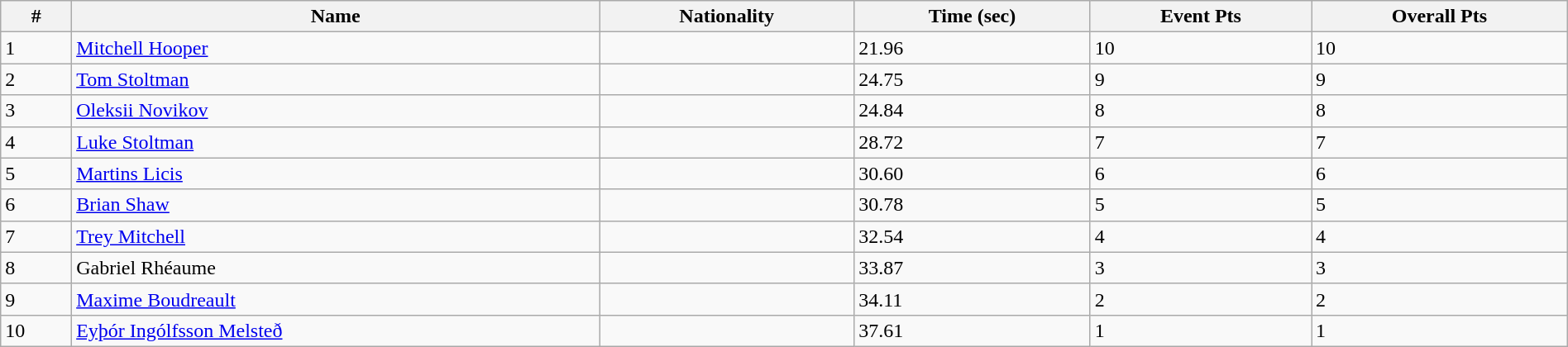<table class="wikitable sortable" style="display: inline-table;width: 100%;">
<tr>
<th>#</th>
<th>Name</th>
<th>Nationality</th>
<th>Time (sec)</th>
<th>Event Pts</th>
<th>Overall Pts</th>
</tr>
<tr>
<td>1</td>
<td><a href='#'>Mitchell Hooper</a></td>
<td></td>
<td>21.96</td>
<td>10</td>
<td>10</td>
</tr>
<tr>
<td>2</td>
<td><a href='#'>Tom Stoltman</a></td>
<td></td>
<td>24.75</td>
<td>9</td>
<td>9</td>
</tr>
<tr>
<td>3</td>
<td><a href='#'>Oleksii Novikov</a></td>
<td></td>
<td>24.84</td>
<td>8</td>
<td>8</td>
</tr>
<tr>
<td>4</td>
<td><a href='#'>Luke Stoltman</a></td>
<td></td>
<td>28.72</td>
<td>7</td>
<td>7</td>
</tr>
<tr>
<td>5</td>
<td><a href='#'>Martins Licis</a></td>
<td></td>
<td>30.60</td>
<td>6</td>
<td>6</td>
</tr>
<tr>
<td>6</td>
<td><a href='#'>Brian Shaw</a></td>
<td></td>
<td>30.78</td>
<td>5</td>
<td>5</td>
</tr>
<tr>
<td>7</td>
<td><a href='#'>Trey Mitchell</a></td>
<td></td>
<td>32.54</td>
<td>4</td>
<td>4</td>
</tr>
<tr>
<td>8</td>
<td>Gabriel Rhéaume</td>
<td></td>
<td>33.87</td>
<td>3</td>
<td>3</td>
</tr>
<tr>
<td>9</td>
<td><a href='#'>Maxime Boudreault</a></td>
<td></td>
<td>34.11</td>
<td>2</td>
<td>2</td>
</tr>
<tr>
<td>10</td>
<td><a href='#'>Eyþór Ingólfsson Melsteð</a></td>
<td></td>
<td>37.61</td>
<td>1</td>
<td>1</td>
</tr>
</table>
